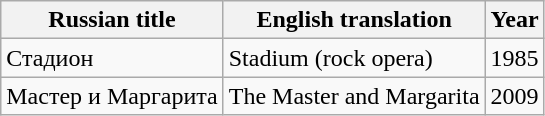<table class="wikitable">
<tr>
<th>Russian title</th>
<th>English translation</th>
<th>Year</th>
</tr>
<tr>
<td>Стадион</td>
<td>Stadium (rock opera)</td>
<td>1985</td>
</tr>
<tr>
<td>Мастер и Маргарита</td>
<td>The Master and Margarita</td>
<td>2009</td>
</tr>
</table>
